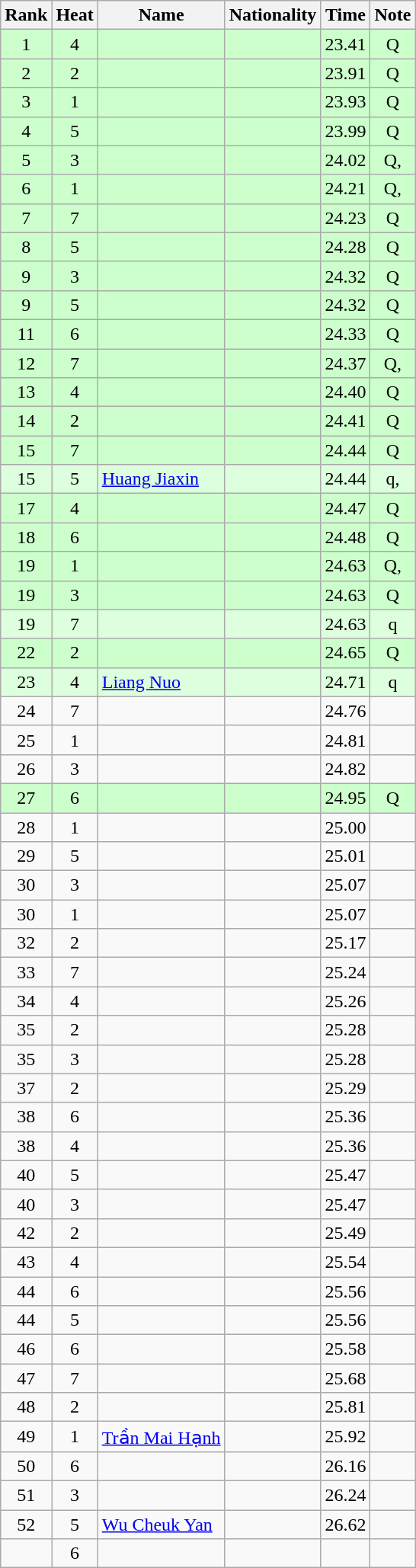<table class="wikitable sortable" style="text-align:center">
<tr>
<th>Rank</th>
<th>Heat</th>
<th>Name</th>
<th>Nationality</th>
<th>Time</th>
<th>Note</th>
</tr>
<tr bgcolor=ccffcc>
<td>1</td>
<td>4</td>
<td align=left></td>
<td align=left></td>
<td>23.41</td>
<td>Q</td>
</tr>
<tr bgcolor=ccffcc>
<td>2</td>
<td>2</td>
<td align=left></td>
<td align=left></td>
<td>23.91</td>
<td>Q</td>
</tr>
<tr bgcolor=ccffcc>
<td>3</td>
<td>1</td>
<td align=left></td>
<td align=left></td>
<td>23.93</td>
<td>Q</td>
</tr>
<tr bgcolor=ccffcc>
<td>4</td>
<td>5</td>
<td align=left></td>
<td align=left></td>
<td>23.99</td>
<td>Q</td>
</tr>
<tr bgcolor=ccffcc>
<td>5</td>
<td>3</td>
<td align=left></td>
<td align=left></td>
<td>24.02</td>
<td>Q, </td>
</tr>
<tr bgcolor=ccffcc>
<td>6</td>
<td>1</td>
<td align=left></td>
<td align=left></td>
<td>24.21</td>
<td>Q, </td>
</tr>
<tr bgcolor=ccffcc>
<td>7</td>
<td>7</td>
<td align=left></td>
<td align=left></td>
<td>24.23</td>
<td>Q</td>
</tr>
<tr bgcolor=ccffcc>
<td>8</td>
<td>5</td>
<td align=left></td>
<td align=left></td>
<td>24.28</td>
<td>Q</td>
</tr>
<tr bgcolor=ccffcc>
<td>9</td>
<td>3</td>
<td align=left></td>
<td align=left></td>
<td>24.32</td>
<td>Q</td>
</tr>
<tr bgcolor=ccffcc>
<td>9</td>
<td>5</td>
<td align=left></td>
<td align=left></td>
<td>24.32</td>
<td>Q</td>
</tr>
<tr bgcolor=ccffcc>
<td>11</td>
<td>6</td>
<td align=left></td>
<td align=left></td>
<td>24.33</td>
<td>Q</td>
</tr>
<tr bgcolor=ccffcc>
<td>12</td>
<td>7</td>
<td align=left></td>
<td align=left></td>
<td>24.37</td>
<td>Q, </td>
</tr>
<tr bgcolor=ccffcc>
<td>13</td>
<td>4</td>
<td align=left></td>
<td align=left></td>
<td>24.40</td>
<td>Q</td>
</tr>
<tr bgcolor=ccffcc>
<td>14</td>
<td>2</td>
<td align=left></td>
<td align=left></td>
<td>24.41</td>
<td>Q</td>
</tr>
<tr bgcolor=ccffcc>
<td>15</td>
<td>7</td>
<td align=left></td>
<td align=left></td>
<td>24.44</td>
<td>Q</td>
</tr>
<tr bgcolor=ddffdd>
<td>15</td>
<td>5</td>
<td align=left><a href='#'>Huang Jiaxin</a></td>
<td align=left></td>
<td>24.44</td>
<td>q, </td>
</tr>
<tr bgcolor=ccffcc>
<td>17</td>
<td>4</td>
<td align=left></td>
<td align=left></td>
<td>24.47</td>
<td>Q</td>
</tr>
<tr bgcolor=ccffcc>
<td>18</td>
<td>6</td>
<td align=left></td>
<td align=left></td>
<td>24.48</td>
<td>Q</td>
</tr>
<tr bgcolor=ccffcc>
<td>19</td>
<td>1</td>
<td align=left></td>
<td align=left></td>
<td>24.63</td>
<td>Q, </td>
</tr>
<tr bgcolor=ccffcc>
<td>19</td>
<td>3</td>
<td align=left></td>
<td align=left></td>
<td>24.63</td>
<td>Q</td>
</tr>
<tr bgcolor=ddffdd>
<td>19</td>
<td>7</td>
<td align=left></td>
<td align=left></td>
<td>24.63</td>
<td>q</td>
</tr>
<tr bgcolor=ccffcc>
<td>22</td>
<td>2</td>
<td align=left></td>
<td align=left></td>
<td>24.65</td>
<td>Q</td>
</tr>
<tr bgcolor=ddffdd>
<td>23</td>
<td>4</td>
<td align=left><a href='#'>Liang Nuo</a></td>
<td align=left></td>
<td>24.71</td>
<td>q</td>
</tr>
<tr>
<td>24</td>
<td>7</td>
<td align=left></td>
<td align=left></td>
<td>24.76</td>
<td></td>
</tr>
<tr>
<td>25</td>
<td>1</td>
<td align=left></td>
<td align=left></td>
<td>24.81</td>
<td></td>
</tr>
<tr>
<td>26</td>
<td>3</td>
<td align=left></td>
<td align=left></td>
<td>24.82</td>
<td></td>
</tr>
<tr bgcolor=ccffcc>
<td>27</td>
<td>6</td>
<td align=left></td>
<td align=left></td>
<td>24.95</td>
<td>Q</td>
</tr>
<tr>
<td>28</td>
<td>1</td>
<td align=left></td>
<td align=left></td>
<td>25.00</td>
<td></td>
</tr>
<tr>
<td>29</td>
<td>5</td>
<td align=left></td>
<td align=left></td>
<td>25.01</td>
<td></td>
</tr>
<tr>
<td>30</td>
<td>3</td>
<td align=left></td>
<td align=left></td>
<td>25.07</td>
<td></td>
</tr>
<tr>
<td>30</td>
<td>1</td>
<td align=left></td>
<td align=left></td>
<td>25.07</td>
<td></td>
</tr>
<tr>
<td>32</td>
<td>2</td>
<td align=left></td>
<td align=left></td>
<td>25.17</td>
<td></td>
</tr>
<tr>
<td>33</td>
<td>7</td>
<td align=left></td>
<td align=left></td>
<td>25.24</td>
<td></td>
</tr>
<tr>
<td>34</td>
<td>4</td>
<td align=left></td>
<td align=left></td>
<td>25.26</td>
<td></td>
</tr>
<tr>
<td>35</td>
<td>2</td>
<td align=left></td>
<td align=left></td>
<td>25.28</td>
<td></td>
</tr>
<tr>
<td>35</td>
<td>3</td>
<td align=left></td>
<td align=left></td>
<td>25.28</td>
<td></td>
</tr>
<tr>
<td>37</td>
<td>2</td>
<td align=left></td>
<td align=left></td>
<td>25.29</td>
<td></td>
</tr>
<tr>
<td>38</td>
<td>6</td>
<td align=left></td>
<td align=left></td>
<td>25.36</td>
<td></td>
</tr>
<tr>
<td>38</td>
<td>4</td>
<td align=left></td>
<td align=left></td>
<td>25.36</td>
<td></td>
</tr>
<tr>
<td>40</td>
<td>5</td>
<td align=left></td>
<td align=left></td>
<td>25.47</td>
<td></td>
</tr>
<tr>
<td>40</td>
<td>3</td>
<td align=left></td>
<td align=left></td>
<td>25.47</td>
<td></td>
</tr>
<tr>
<td>42</td>
<td>2</td>
<td align=left></td>
<td align=left></td>
<td>25.49</td>
<td></td>
</tr>
<tr>
<td>43</td>
<td>4</td>
<td align=left></td>
<td align=left></td>
<td>25.54</td>
<td></td>
</tr>
<tr>
<td>44</td>
<td>6</td>
<td align=left></td>
<td align=left></td>
<td>25.56</td>
<td></td>
</tr>
<tr>
<td>44</td>
<td>5</td>
<td align=left></td>
<td align=left></td>
<td>25.56</td>
<td></td>
</tr>
<tr>
<td>46</td>
<td>6</td>
<td align=left></td>
<td align=left></td>
<td>25.58</td>
<td></td>
</tr>
<tr>
<td>47</td>
<td>7</td>
<td align=left></td>
<td align=left></td>
<td>25.68</td>
<td></td>
</tr>
<tr>
<td>48</td>
<td>2</td>
<td align=left></td>
<td align=left></td>
<td>25.81</td>
<td></td>
</tr>
<tr>
<td>49</td>
<td>1</td>
<td align=left><a href='#'>Trần Mai Hạnh</a></td>
<td align=left></td>
<td>25.92</td>
<td></td>
</tr>
<tr>
<td>50</td>
<td>6</td>
<td align=left></td>
<td align=left></td>
<td>26.16</td>
<td></td>
</tr>
<tr>
<td>51</td>
<td>3</td>
<td align=left></td>
<td align=left></td>
<td>26.24</td>
<td></td>
</tr>
<tr>
<td>52</td>
<td>5</td>
<td align=left><a href='#'>Wu Cheuk Yan</a></td>
<td align=left></td>
<td>26.62</td>
<td></td>
</tr>
<tr>
<td></td>
<td>6</td>
<td align=left></td>
<td align=left></td>
<td></td>
<td></td>
</tr>
</table>
